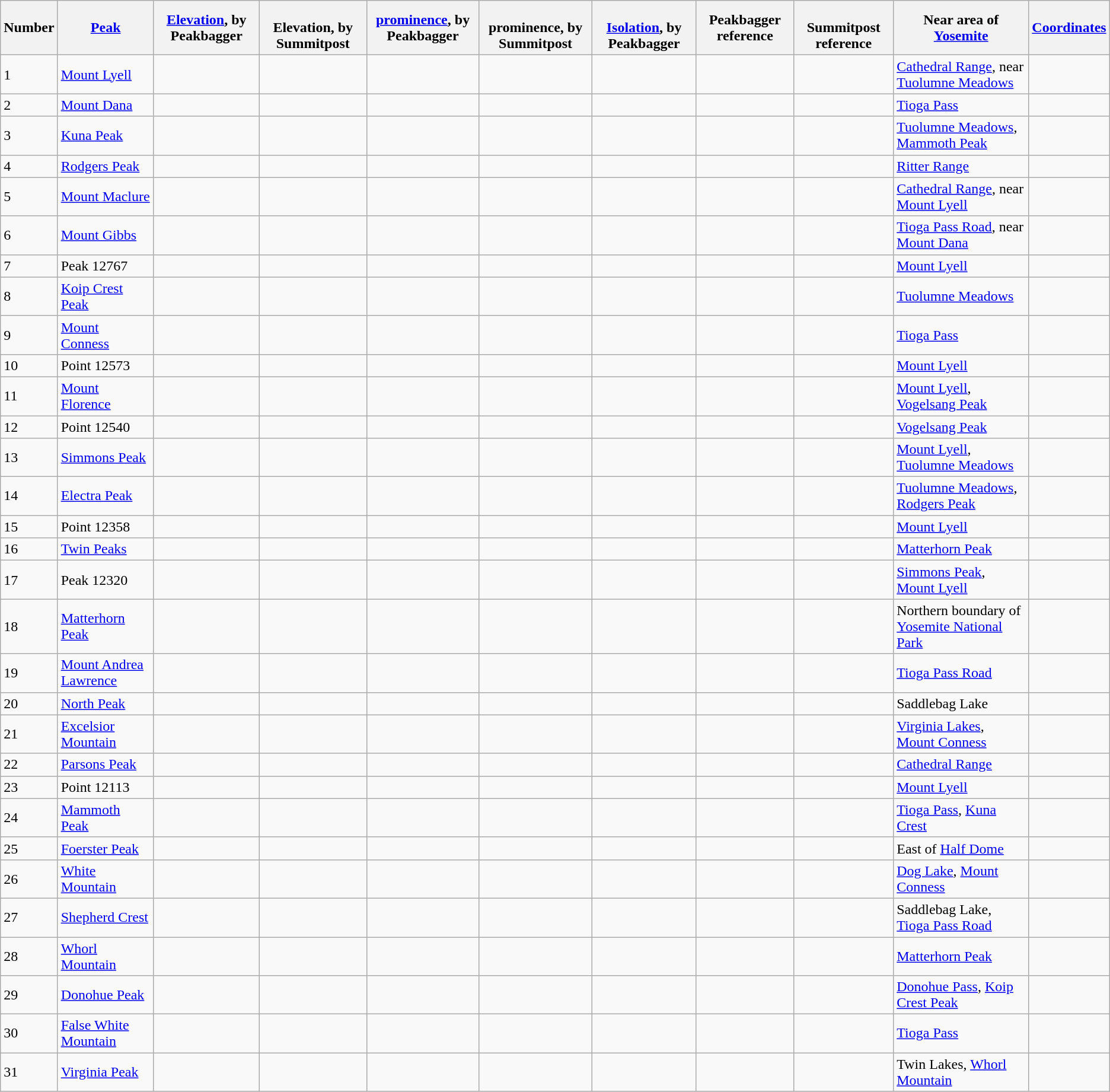<table class="wikitable sortable">
<tr>
<th scope="col" class="unsortable">Number</th>
<th scope="col" data-sort-type=text><a href='#'>Peak</a>                                     <br></th>
<th scope="col" data-sort-type=number><a href='#'>Elevation</a>, by Peakbagger    </th>
<th scope="col" data-sort-type=number><br>Elevation, by Summitpost                              <br></th>
<th scope="col" data-sort-type=number><a href='#'>prominence</a>,  by Peakbagger </th>
<th scope="col" data-sort-type=number><br>prominence,  by Summitpost                            <br></th>
<th scope="col" data-sort-type=number><br><a href='#'>Isolation</a>, by Peakbagger    <br></th>
<th scope="col" class="unsortable">Peakbagger reference                                  </th>
<th scope="col" class="unsortable"><br>Summitpost reference                                  <br></th>
<th scope="col" data-sort-type=text>Near area of <a href='#'>Yosemite</a>      </th>
<th scope="col" class="unsortable"><a href='#'>Coordinates</a>                </th>
</tr>
<tr>
<td>1</td>
<td><a href='#'>Mount Lyell</a></td>
<td></td>
<td></td>
<td></td>
<td></td>
<td></td>
<td></td>
<td></td>
<td><a href='#'>Cathedral Range</a>, near <a href='#'>Tuolumne Meadows</a></td>
<td> </td>
</tr>
<tr>
<td>2</td>
<td><a href='#'>Mount Dana</a></td>
<td></td>
<td></td>
<td></td>
<td></td>
<td></td>
<td></td>
<td></td>
<td><a href='#'>Tioga Pass</a></td>
<td> </td>
</tr>
<tr>
<td>3</td>
<td><a href='#'>Kuna Peak</a></td>
<td></td>
<td></td>
<td></td>
<td></td>
<td></td>
<td></td>
<td></td>
<td><a href='#'>Tuolumne Meadows</a>, <a href='#'>Mammoth Peak</a></td>
<td> </td>
</tr>
<tr>
<td>4</td>
<td><a href='#'>Rodgers Peak</a></td>
<td></td>
<td></td>
<td></td>
<td></td>
<td></td>
<td></td>
<td></td>
<td><a href='#'>Ritter Range</a></td>
<td> </td>
</tr>
<tr>
<td>5</td>
<td><a href='#'>Mount Maclure</a></td>
<td></td>
<td></td>
<td></td>
<td></td>
<td></td>
<td></td>
<td></td>
<td><a href='#'>Cathedral Range</a>, near <a href='#'>Mount Lyell</a></td>
<td> </td>
</tr>
<tr>
<td>6</td>
<td><a href='#'>Mount Gibbs</a></td>
<td></td>
<td></td>
<td></td>
<td></td>
<td></td>
<td></td>
<td></td>
<td><a href='#'>Tioga Pass Road</a>, near <a href='#'>Mount Dana</a></td>
<td> </td>
</tr>
<tr>
<td>7</td>
<td>Peak 12767</td>
<td></td>
<td></td>
<td></td>
<td></td>
<td></td>
<td></td>
<td></td>
<td><a href='#'>Mount Lyell</a></td>
<td> </td>
</tr>
<tr>
<td>8</td>
<td><a href='#'>Koip Crest Peak</a></td>
<td></td>
<td></td>
<td></td>
<td></td>
<td></td>
<td></td>
<td></td>
<td><a href='#'>Tuolumne Meadows</a></td>
<td> </td>
</tr>
<tr>
<td>9</td>
<td><a href='#'>Mount Conness</a></td>
<td></td>
<td></td>
<td></td>
<td></td>
<td></td>
<td></td>
<td></td>
<td><a href='#'>Tioga Pass</a></td>
<td> </td>
</tr>
<tr>
<td>10</td>
<td>Point 12573</td>
<td></td>
<td></td>
<td></td>
<td></td>
<td></td>
<td></td>
<td></td>
<td><a href='#'>Mount Lyell</a></td>
<td> </td>
</tr>
<tr>
<td>11</td>
<td><a href='#'>Mount Florence</a></td>
<td></td>
<td></td>
<td></td>
<td></td>
<td></td>
<td></td>
<td></td>
<td><a href='#'>Mount Lyell</a>, <a href='#'>Vogelsang Peak</a></td>
<td> </td>
</tr>
<tr>
<td>12</td>
<td>Point 12540</td>
<td></td>
<td></td>
<td></td>
<td></td>
<td></td>
<td></td>
<td></td>
<td><a href='#'>Vogelsang Peak</a></td>
<td> </td>
</tr>
<tr>
<td>13</td>
<td><a href='#'>Simmons Peak</a></td>
<td></td>
<td></td>
<td></td>
<td></td>
<td></td>
<td></td>
<td></td>
<td><a href='#'>Mount Lyell</a>, <a href='#'>Tuolumne Meadows</a></td>
<td> </td>
</tr>
<tr>
<td>14</td>
<td><a href='#'>Electra Peak</a></td>
<td></td>
<td></td>
<td></td>
<td></td>
<td></td>
<td></td>
<td></td>
<td><a href='#'>Tuolumne Meadows</a>, <a href='#'>Rodgers Peak</a></td>
<td> </td>
</tr>
<tr>
<td>15</td>
<td>Point 12358</td>
<td></td>
<td></td>
<td></td>
<td></td>
<td></td>
<td></td>
<td></td>
<td><a href='#'>Mount Lyell</a></td>
<td> </td>
</tr>
<tr>
<td>16</td>
<td><a href='#'>Twin Peaks</a></td>
<td></td>
<td></td>
<td></td>
<td></td>
<td></td>
<td></td>
<td></td>
<td><a href='#'>Matterhorn Peak</a></td>
<td> </td>
</tr>
<tr>
<td>17</td>
<td>Peak 12320</td>
<td></td>
<td></td>
<td></td>
<td></td>
<td></td>
<td></td>
<td></td>
<td><a href='#'>Simmons Peak</a>, <a href='#'>Mount Lyell</a></td>
<td> </td>
</tr>
<tr>
<td>18</td>
<td><a href='#'>Matterhorn Peak</a></td>
<td></td>
<td></td>
<td></td>
<td></td>
<td></td>
<td></td>
<td></td>
<td>Northern boundary of <a href='#'>Yosemite National Park</a></td>
<td> </td>
</tr>
<tr>
<td>19</td>
<td><a href='#'>Mount Andrea Lawrence</a></td>
<td></td>
<td></td>
<td></td>
<td></td>
<td></td>
<td></td>
<td></td>
<td><a href='#'>Tioga Pass Road</a></td>
<td> </td>
</tr>
<tr>
<td>20</td>
<td><a href='#'>North Peak</a></td>
<td></td>
<td></td>
<td></td>
<td></td>
<td></td>
<td></td>
<td></td>
<td>Saddlebag Lake</td>
<td> </td>
</tr>
<tr>
<td>21</td>
<td><a href='#'>Excelsior Mountain</a></td>
<td></td>
<td></td>
<td></td>
<td></td>
<td></td>
<td></td>
<td></td>
<td><a href='#'>Virginia Lakes</a>, <a href='#'>Mount Conness</a></td>
<td> </td>
</tr>
<tr>
<td>22</td>
<td><a href='#'>Parsons Peak</a></td>
<td></td>
<td></td>
<td></td>
<td></td>
<td></td>
<td></td>
<td></td>
<td><a href='#'>Cathedral Range</a></td>
<td> </td>
</tr>
<tr>
<td>23</td>
<td>Point 12113</td>
<td></td>
<td></td>
<td></td>
<td></td>
<td></td>
<td></td>
<td></td>
<td><a href='#'>Mount Lyell</a></td>
<td> </td>
</tr>
<tr>
<td>24</td>
<td><a href='#'>Mammoth Peak</a></td>
<td></td>
<td></td>
<td></td>
<td></td>
<td></td>
<td></td>
<td></td>
<td><a href='#'>Tioga Pass</a>, <a href='#'>Kuna Crest</a></td>
<td> </td>
</tr>
<tr>
<td>25</td>
<td><a href='#'>Foerster Peak</a></td>
<td></td>
<td></td>
<td></td>
<td></td>
<td></td>
<td></td>
<td></td>
<td>East of <a href='#'>Half Dome</a></td>
<td> </td>
</tr>
<tr>
<td>26</td>
<td><a href='#'>White Mountain</a></td>
<td></td>
<td></td>
<td></td>
<td></td>
<td></td>
<td></td>
<td></td>
<td><a href='#'>Dog Lake</a>, <a href='#'>Mount Conness</a></td>
<td> </td>
</tr>
<tr>
<td>27</td>
<td><a href='#'>Shepherd Crest</a></td>
<td></td>
<td></td>
<td></td>
<td></td>
<td></td>
<td></td>
<td></td>
<td>Saddlebag Lake, <a href='#'>Tioga Pass Road</a></td>
<td> </td>
</tr>
<tr>
<td>28</td>
<td><a href='#'>Whorl Mountain</a></td>
<td></td>
<td></td>
<td></td>
<td></td>
<td></td>
<td></td>
<td></td>
<td><a href='#'>Matterhorn Peak</a></td>
<td> </td>
</tr>
<tr>
<td>29</td>
<td><a href='#'>Donohue Peak</a></td>
<td></td>
<td></td>
<td></td>
<td></td>
<td></td>
<td></td>
<td></td>
<td><a href='#'>Donohue Pass</a>,  <a href='#'>Koip Crest Peak</a></td>
<td> </td>
</tr>
<tr>
<td>30</td>
<td><a href='#'>False White Mountain</a></td>
<td></td>
<td></td>
<td></td>
<td></td>
<td></td>
<td></td>
<td></td>
<td><a href='#'>Tioga Pass</a></td>
<td> </td>
</tr>
<tr>
<td>31</td>
<td><a href='#'>Virginia Peak</a></td>
<td></td>
<td></td>
<td></td>
<td></td>
<td></td>
<td></td>
<td></td>
<td>Twin Lakes, <a href='#'>Whorl Mountain</a></td>
<td> </td>
</tr>
</table>
